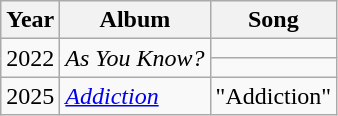<table class="wikitable">
<tr>
<th>Year</th>
<th>Album</th>
<th>Song</th>
</tr>
<tr>
<td rowspan="2">2022</td>
<td rowspan="2"><em>As You Know?</em></td>
<td></td>
</tr>
<tr>
<td></td>
</tr>
<tr>
<td>2025</td>
<td><em><a href='#'>Addiction</a></em></td>
<td>"Addiction"</td>
</tr>
</table>
